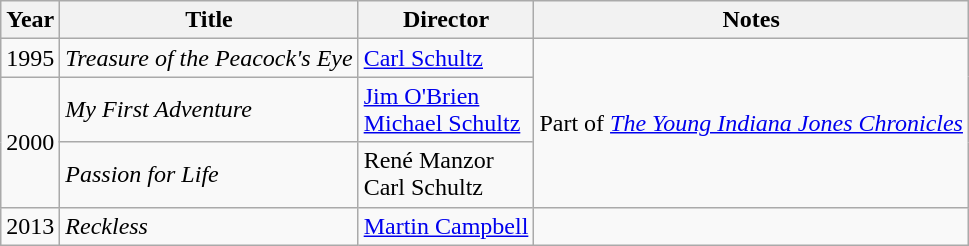<table class="wikitable">
<tr>
<th>Year</th>
<th>Title</th>
<th>Director</th>
<th>Notes</th>
</tr>
<tr>
<td>1995</td>
<td><em>Treasure of the Peacock's Eye</em></td>
<td><a href='#'>Carl Schultz</a></td>
<td rowspan=3>Part of <em><a href='#'>The Young Indiana Jones Chronicles</a></em></td>
</tr>
<tr>
<td rowspan=2>2000</td>
<td><em>My First Adventure</em></td>
<td><a href='#'>Jim O'Brien</a><br><a href='#'>Michael Schultz</a></td>
</tr>
<tr>
<td><em>Passion for Life</em></td>
<td>René Manzor<br>Carl Schultz</td>
</tr>
<tr>
<td>2013</td>
<td><em>Reckless</em></td>
<td><a href='#'>Martin Campbell</a></td>
<td></td>
</tr>
</table>
